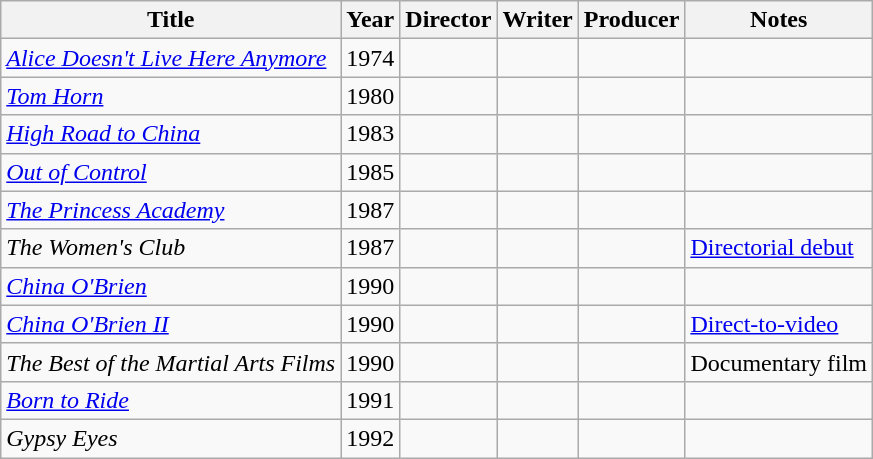<table class="wikitable sortable">
<tr>
<th>Title</th>
<th>Year</th>
<th>Director</th>
<th>Writer</th>
<th>Producer</th>
<th>Notes</th>
</tr>
<tr>
<td><em><a href='#'>Alice Doesn't Live Here Anymore</a></em></td>
<td>1974</td>
<td></td>
<td></td>
<td></td>
<td></td>
</tr>
<tr>
<td><em><a href='#'>Tom Horn</a></em></td>
<td>1980</td>
<td></td>
<td></td>
<td></td>
<td></td>
</tr>
<tr>
<td><em><a href='#'>High Road to China</a></em></td>
<td>1983</td>
<td></td>
<td></td>
<td></td>
<td></td>
</tr>
<tr>
<td><em><a href='#'>Out of Control</a></em></td>
<td>1985</td>
<td></td>
<td></td>
<td></td>
<td></td>
</tr>
<tr>
<td><em><a href='#'>The Princess Academy</a></em></td>
<td>1987</td>
<td></td>
<td></td>
<td></td>
<td></td>
</tr>
<tr>
<td><em>The Women's Club</em></td>
<td>1987</td>
<td></td>
<td></td>
<td></td>
<td><a href='#'>Directorial debut</a></td>
</tr>
<tr>
<td><em><a href='#'>China O'Brien</a></em></td>
<td>1990</td>
<td></td>
<td></td>
<td></td>
<td></td>
</tr>
<tr>
<td><em><a href='#'>China O'Brien II</a></em></td>
<td>1990</td>
<td></td>
<td></td>
<td></td>
<td><a href='#'>Direct-to-video</a></td>
</tr>
<tr>
<td><em>The Best of the Martial Arts Films</em></td>
<td>1990</td>
<td></td>
<td></td>
<td></td>
<td>Documentary film</td>
</tr>
<tr>
<td><em><a href='#'>Born to Ride</a></em></td>
<td>1991</td>
<td></td>
<td></td>
<td></td>
<td></td>
</tr>
<tr>
<td><em>Gypsy Eyes</em></td>
<td>1992</td>
<td></td>
<td></td>
<td></td>
<td></td>
</tr>
</table>
